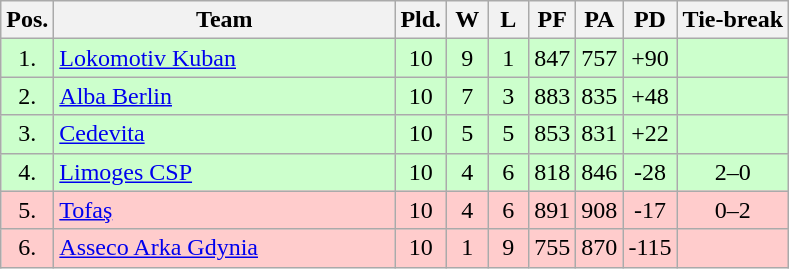<table class="wikitable" style="text-align:center">
<tr>
<th width=15>Pos.</th>
<th width=220>Team</th>
<th width=20>Pld.</th>
<th width=20>W</th>
<th width=20>L</th>
<th width=20>PF</th>
<th width=20>PA</th>
<th width=20>PD</th>
<th>Tie-break</th>
</tr>
<tr style="background:#ccffcc;">
<td>1.</td>
<td align=left> <a href='#'>Lokomotiv Kuban</a></td>
<td>10</td>
<td>9</td>
<td>1</td>
<td>847</td>
<td>757</td>
<td>+90</td>
<td></td>
</tr>
<tr style="background:#ccffcc;">
<td>2.</td>
<td align=left> <a href='#'>Alba Berlin</a></td>
<td>10</td>
<td>7</td>
<td>3</td>
<td>883</td>
<td>835</td>
<td>+48</td>
<td></td>
</tr>
<tr style="background:#ccffcc;">
<td>3.</td>
<td align=left> <a href='#'>Cedevita</a></td>
<td>10</td>
<td>5</td>
<td>5</td>
<td>853</td>
<td>831</td>
<td>+22</td>
<td></td>
</tr>
<tr style="background:#ccffcc;">
<td>4.</td>
<td align=left> <a href='#'>Limoges CSP</a></td>
<td>10</td>
<td>4</td>
<td>6</td>
<td>818</td>
<td>846</td>
<td>-28</td>
<td>2–0</td>
</tr>
<tr style="background:#fcc;">
<td>5.</td>
<td align=left> <a href='#'>Tofaş</a></td>
<td>10</td>
<td>4</td>
<td>6</td>
<td>891</td>
<td>908</td>
<td>-17</td>
<td>0–2</td>
</tr>
<tr style="background:#fcc;">
<td>6.</td>
<td align=left> <a href='#'>Asseco Arka Gdynia</a></td>
<td>10</td>
<td>1</td>
<td>9</td>
<td>755</td>
<td>870</td>
<td>-115</td>
<td></td>
</tr>
</table>
